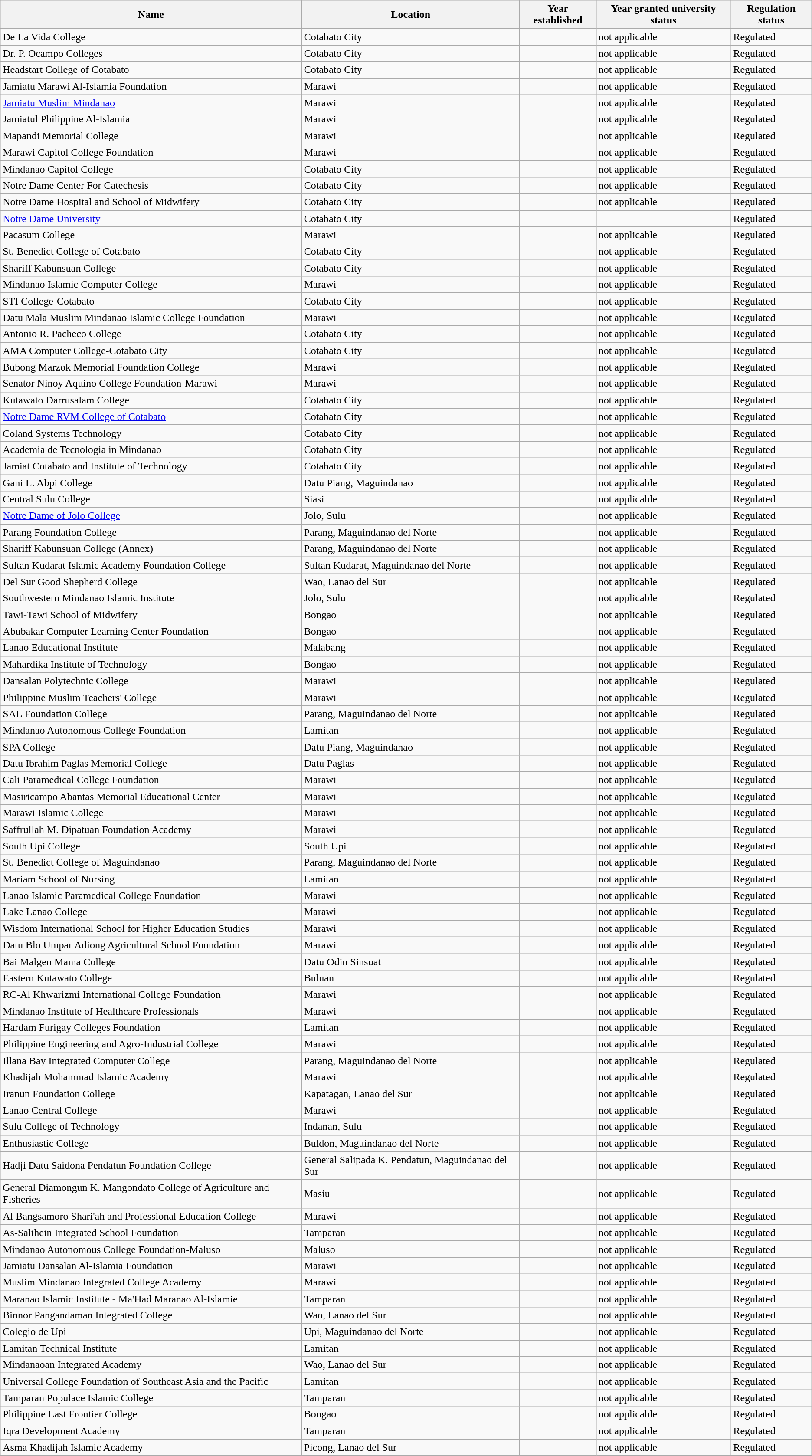<table class="wikitable sortable static-row-numbers">
<tr>
<th>Name</th>
<th class="unsortable">Location</th>
<th>Year established</th>
<th style="vertical-align:middle;">Year granted university status</th>
<th style="vertical-align:middle;">Regulation status</th>
</tr>
<tr>
<td>De La Vida College</td>
<td>Cotabato City</td>
<td></td>
<td style="vertical-align:middle;">not applicable</td>
<td style="vertical-align:middle;">Regulated</td>
</tr>
<tr>
<td>Dr. P. Ocampo Colleges</td>
<td>Cotabato City</td>
<td></td>
<td style="vertical-align:middle;">not applicable</td>
<td style="vertical-align:middle;">Regulated</td>
</tr>
<tr>
<td>Headstart College of Cotabato</td>
<td>Cotabato City</td>
<td></td>
<td style="vertical-align:middle;">not applicable</td>
<td style="vertical-align:middle;">Regulated</td>
</tr>
<tr>
<td>Jamiatu Marawi Al-Islamia Foundation</td>
<td>Marawi</td>
<td></td>
<td style="vertical-align:middle;">not applicable</td>
<td style="vertical-align:middle;">Regulated</td>
</tr>
<tr>
<td><a href='#'>Jamiatu Muslim Mindanao</a></td>
<td>Marawi</td>
<td></td>
<td style="vertical-align:middle;">not applicable</td>
<td style="vertical-align:middle;">Regulated</td>
</tr>
<tr>
<td>Jamiatul Philippine Al-Islamia</td>
<td>Marawi</td>
<td></td>
<td style="vertical-align:middle;">not applicable</td>
<td style="vertical-align:middle;">Regulated</td>
</tr>
<tr>
<td>Mapandi Memorial College</td>
<td>Marawi</td>
<td></td>
<td style="vertical-align:middle;">not applicable</td>
<td style="vertical-align:middle;">Regulated</td>
</tr>
<tr>
<td>Marawi Capitol College Foundation</td>
<td>Marawi</td>
<td></td>
<td style="vertical-align:middle;">not applicable</td>
<td style="vertical-align:middle;">Regulated</td>
</tr>
<tr>
<td>Mindanao Capitol College</td>
<td>Cotabato City</td>
<td></td>
<td style="vertical-align:middle;">not applicable</td>
<td style="vertical-align:middle;">Regulated</td>
</tr>
<tr>
<td>Notre Dame Center For Catechesis</td>
<td>Cotabato City</td>
<td></td>
<td style="vertical-align:middle;">not applicable</td>
<td style="vertical-align:middle;">Regulated</td>
</tr>
<tr>
<td>Notre Dame Hospital and School of Midwifery</td>
<td>Cotabato City</td>
<td></td>
<td style="vertical-align:middle;">not applicable</td>
<td style="vertical-align:middle;">Regulated</td>
</tr>
<tr>
<td><a href='#'>Notre Dame University</a></td>
<td>Cotabato City</td>
<td></td>
<td></td>
<td style="vertical-align:middle;">Regulated</td>
</tr>
<tr>
<td>Pacasum College</td>
<td>Marawi</td>
<td></td>
<td style="vertical-align:middle;">not applicable</td>
<td style="vertical-align:middle;">Regulated</td>
</tr>
<tr>
<td>St. Benedict College of Cotabato</td>
<td>Cotabato City</td>
<td></td>
<td style="vertical-align:middle;">not applicable</td>
<td style="vertical-align:middle;">Regulated</td>
</tr>
<tr>
<td>Shariff Kabunsuan College</td>
<td>Cotabato City</td>
<td></td>
<td style="vertical-align:middle;">not applicable</td>
<td style="vertical-align:middle;">Regulated</td>
</tr>
<tr>
<td>Mindanao Islamic Computer College</td>
<td>Marawi</td>
<td></td>
<td style="vertical-align:middle;">not applicable</td>
<td style="vertical-align:middle;">Regulated</td>
</tr>
<tr>
<td>STI College-Cotabato</td>
<td>Cotabato City</td>
<td></td>
<td style="vertical-align:middle;">not applicable</td>
<td style="vertical-align:middle;">Regulated</td>
</tr>
<tr>
<td>Datu Mala Muslim Mindanao Islamic College Foundation</td>
<td>Marawi</td>
<td></td>
<td style="vertical-align:middle;">not applicable</td>
<td style="vertical-align:middle;">Regulated</td>
</tr>
<tr>
<td>Antonio R. Pacheco College</td>
<td>Cotabato City</td>
<td></td>
<td style="vertical-align:middle;">not applicable</td>
<td style="vertical-align:middle;">Regulated</td>
</tr>
<tr>
<td>AMA Computer College-Cotabato City</td>
<td>Cotabato City</td>
<td></td>
<td style="vertical-align:middle;">not applicable</td>
<td style="vertical-align:middle;">Regulated</td>
</tr>
<tr>
<td>Bubong Marzok Memorial Foundation College</td>
<td>Marawi</td>
<td></td>
<td style="vertical-align:middle;">not applicable</td>
<td style="vertical-align:middle;">Regulated</td>
</tr>
<tr>
<td>Senator Ninoy Aquino College Foundation-Marawi</td>
<td>Marawi</td>
<td></td>
<td style="vertical-align:middle;">not applicable</td>
<td style="vertical-align:middle;">Regulated</td>
</tr>
<tr>
<td>Kutawato Darrusalam College</td>
<td>Cotabato City</td>
<td></td>
<td style="vertical-align:middle;">not applicable</td>
<td style="vertical-align:middle;">Regulated</td>
</tr>
<tr>
<td><a href='#'>Notre Dame RVM College of Cotabato</a></td>
<td>Cotabato City</td>
<td></td>
<td style="vertical-align:middle;">not applicable</td>
<td style="vertical-align:middle;">Regulated</td>
</tr>
<tr>
<td>Coland Systems Technology</td>
<td>Cotabato City</td>
<td></td>
<td style="vertical-align:middle;">not applicable</td>
<td style="vertical-align:middle;">Regulated</td>
</tr>
<tr>
<td>Academia de Tecnologia in Mindanao</td>
<td>Cotabato City</td>
<td></td>
<td style="vertical-align:middle;">not applicable</td>
<td style="vertical-align:middle;">Regulated</td>
</tr>
<tr>
<td>Jamiat Cotabato and Institute of Technology</td>
<td>Cotabato City</td>
<td></td>
<td style="vertical-align:middle;">not applicable</td>
<td style="vertical-align:middle;">Regulated</td>
</tr>
<tr>
<td>Gani L. Abpi College</td>
<td>Datu Piang, Maguindanao</td>
<td></td>
<td style="vertical-align:middle;">not applicable</td>
<td style="vertical-align:middle;">Regulated</td>
</tr>
<tr>
<td>Central Sulu College</td>
<td>Siasi</td>
<td></td>
<td style="vertical-align:middle;">not applicable</td>
<td style="vertical-align:middle;">Regulated</td>
</tr>
<tr>
<td><a href='#'>Notre Dame of Jolo College</a></td>
<td>Jolo, Sulu</td>
<td></td>
<td style="vertical-align:middle;">not applicable</td>
<td style="vertical-align:middle;">Regulated</td>
</tr>
<tr>
<td>Parang Foundation College</td>
<td>Parang, Maguindanao del Norte</td>
<td></td>
<td style="vertical-align:middle;">not applicable</td>
<td style="vertical-align:middle;">Regulated</td>
</tr>
<tr>
<td>Shariff Kabunsuan College (Annex)</td>
<td>Parang, Maguindanao del Norte</td>
<td></td>
<td style="vertical-align:middle;">not applicable</td>
<td style="vertical-align:middle;">Regulated</td>
</tr>
<tr>
<td>Sultan Kudarat Islamic Academy Foundation College</td>
<td>Sultan Kudarat, Maguindanao del Norte</td>
<td></td>
<td style="vertical-align:middle;">not applicable</td>
<td style="vertical-align:middle;">Regulated</td>
</tr>
<tr>
<td>Del Sur Good Shepherd College</td>
<td>Wao, Lanao del Sur</td>
<td></td>
<td style="vertical-align:middle;">not applicable</td>
<td style="vertical-align:middle;">Regulated</td>
</tr>
<tr>
<td>Southwestern Mindanao Islamic Institute</td>
<td>Jolo, Sulu</td>
<td></td>
<td style="vertical-align:middle;">not applicable</td>
<td style="vertical-align:middle;">Regulated</td>
</tr>
<tr>
<td>Tawi-Tawi School of Midwifery</td>
<td>Bongao</td>
<td></td>
<td style="vertical-align:middle;">not applicable</td>
<td style="vertical-align:middle;">Regulated</td>
</tr>
<tr>
<td>Abubakar Computer Learning Center Foundation</td>
<td>Bongao</td>
<td></td>
<td style="vertical-align:middle;">not applicable</td>
<td style="vertical-align:middle;">Regulated</td>
</tr>
<tr>
<td>Lanao Educational Institute</td>
<td>Malabang</td>
<td></td>
<td style="vertical-align:middle;">not applicable</td>
<td style="vertical-align:middle;">Regulated</td>
</tr>
<tr>
<td>Mahardika Institute of Technology</td>
<td>Bongao</td>
<td></td>
<td style="vertical-align:middle;">not applicable</td>
<td style="vertical-align:middle;">Regulated</td>
</tr>
<tr>
<td>Dansalan Polytechnic College</td>
<td>Marawi</td>
<td></td>
<td style="vertical-align:middle;">not applicable</td>
<td style="vertical-align:middle;">Regulated</td>
</tr>
<tr>
<td>Philippine Muslim Teachers' College</td>
<td>Marawi</td>
<td></td>
<td style="vertical-align:middle;">not applicable</td>
<td style="vertical-align:middle;">Regulated</td>
</tr>
<tr>
<td>SAL Foundation College</td>
<td>Parang, Maguindanao del Norte</td>
<td></td>
<td style="vertical-align:middle;">not applicable</td>
<td style="vertical-align:middle;">Regulated</td>
</tr>
<tr>
<td>Mindanao Autonomous College Foundation</td>
<td>Lamitan</td>
<td></td>
<td style="vertical-align:middle;">not applicable</td>
<td style="vertical-align:middle;">Regulated</td>
</tr>
<tr>
<td>SPA College</td>
<td>Datu Piang, Maguindanao</td>
<td></td>
<td style="vertical-align:middle;">not applicable</td>
<td style="vertical-align:middle;">Regulated</td>
</tr>
<tr>
<td>Datu Ibrahim Paglas Memorial College</td>
<td>Datu Paglas</td>
<td></td>
<td style="vertical-align:middle;">not applicable</td>
<td style="vertical-align:middle;">Regulated</td>
</tr>
<tr>
<td>Cali Paramedical College Foundation</td>
<td>Marawi</td>
<td></td>
<td style="vertical-align:middle;">not applicable</td>
<td style="vertical-align:middle;">Regulated</td>
</tr>
<tr>
<td>Masiricampo Abantas Memorial Educational Center</td>
<td>Marawi</td>
<td></td>
<td style="vertical-align:middle;">not applicable</td>
<td style="vertical-align:middle;">Regulated</td>
</tr>
<tr>
<td>Marawi Islamic College</td>
<td>Marawi</td>
<td></td>
<td style="vertical-align:middle;">not applicable</td>
<td style="vertical-align:middle;">Regulated</td>
</tr>
<tr>
<td>Saffrullah M. Dipatuan Foundation Academy</td>
<td>Marawi</td>
<td></td>
<td style="vertical-align:middle;">not applicable</td>
<td style="vertical-align:middle;">Regulated</td>
</tr>
<tr>
<td>South Upi College</td>
<td>South Upi</td>
<td></td>
<td style="vertical-align:middle;">not applicable</td>
<td style="vertical-align:middle;">Regulated</td>
</tr>
<tr>
<td>St. Benedict College of Maguindanao</td>
<td>Parang, Maguindanao del Norte</td>
<td></td>
<td style="vertical-align:middle;">not applicable</td>
<td style="vertical-align:middle;">Regulated</td>
</tr>
<tr>
<td>Mariam School of Nursing</td>
<td>Lamitan</td>
<td></td>
<td style="vertical-align:middle;">not applicable</td>
<td style="vertical-align:middle;">Regulated</td>
</tr>
<tr>
<td>Lanao Islamic Paramedical College Foundation</td>
<td>Marawi</td>
<td></td>
<td style="vertical-align:middle;">not applicable</td>
<td style="vertical-align:middle;">Regulated</td>
</tr>
<tr>
<td>Lake Lanao College</td>
<td>Marawi</td>
<td></td>
<td style="vertical-align:middle;">not applicable</td>
<td style="vertical-align:middle;">Regulated</td>
</tr>
<tr>
<td>Wisdom International School for Higher Education Studies</td>
<td>Marawi</td>
<td></td>
<td style="vertical-align:middle;">not applicable</td>
<td style="vertical-align:middle;">Regulated</td>
</tr>
<tr>
<td>Datu Blo Umpar Adiong Agricultural School Foundation</td>
<td>Marawi</td>
<td></td>
<td style="vertical-align:middle;">not applicable</td>
<td style="vertical-align:middle;">Regulated</td>
</tr>
<tr>
<td>Bai Malgen Mama College</td>
<td>Datu Odin Sinsuat</td>
<td></td>
<td style="vertical-align:middle;">not applicable</td>
<td style="vertical-align:middle;">Regulated</td>
</tr>
<tr>
<td>Eastern Kutawato College</td>
<td>Buluan</td>
<td></td>
<td style="vertical-align:middle;">not applicable</td>
<td style="vertical-align:middle;">Regulated</td>
</tr>
<tr>
<td>RC-Al Khwarizmi International College Foundation</td>
<td>Marawi</td>
<td></td>
<td style="vertical-align:middle;">not applicable</td>
<td style="vertical-align:middle;">Regulated</td>
</tr>
<tr>
<td>Mindanao Institute of Healthcare Professionals</td>
<td>Marawi</td>
<td></td>
<td style="vertical-align:middle;">not applicable</td>
<td style="vertical-align:middle;">Regulated</td>
</tr>
<tr>
<td>Hardam Furigay Colleges Foundation</td>
<td>Lamitan</td>
<td></td>
<td style="vertical-align:middle;">not applicable</td>
<td style="vertical-align:middle;">Regulated</td>
</tr>
<tr>
<td>Philippine Engineering and Agro-Industrial College</td>
<td>Marawi</td>
<td></td>
<td style="vertical-align:middle;">not applicable</td>
<td style="vertical-align:middle;">Regulated</td>
</tr>
<tr>
<td>Illana Bay Integrated Computer College</td>
<td>Parang, Maguindanao del Norte</td>
<td></td>
<td style="vertical-align:middle;">not applicable</td>
<td style="vertical-align:middle;">Regulated</td>
</tr>
<tr>
<td>Khadijah Mohammad Islamic Academy</td>
<td>Marawi</td>
<td></td>
<td style="vertical-align:middle;">not applicable</td>
<td style="vertical-align:middle;">Regulated</td>
</tr>
<tr>
<td>Iranun Foundation College</td>
<td>Kapatagan, Lanao del Sur</td>
<td></td>
<td style="vertical-align:middle;">not applicable</td>
<td style="vertical-align:middle;">Regulated</td>
</tr>
<tr>
<td>Lanao Central College</td>
<td>Marawi</td>
<td></td>
<td style="vertical-align:middle;">not applicable</td>
<td style="vertical-align:middle;">Regulated</td>
</tr>
<tr>
<td>Sulu College of Technology</td>
<td>Indanan, Sulu</td>
<td></td>
<td style="vertical-align:middle;">not applicable</td>
<td style="vertical-align:middle;">Regulated</td>
</tr>
<tr>
<td>Enthusiastic College</td>
<td>Buldon, Maguindanao del Norte</td>
<td></td>
<td style="vertical-align:middle;">not applicable</td>
<td style="vertical-align:middle;">Regulated</td>
</tr>
<tr>
<td>Hadji Datu Saidona Pendatun Foundation College</td>
<td>General Salipada K. Pendatun, Maguindanao del Sur</td>
<td></td>
<td style="vertical-align:middle;">not applicable</td>
<td style="vertical-align:middle;">Regulated</td>
</tr>
<tr>
<td>General Diamongun K. Mangondato College of Agriculture and Fisheries</td>
<td>Masiu</td>
<td></td>
<td style="vertical-align:middle;">not applicable</td>
<td style="vertical-align:middle;">Regulated</td>
</tr>
<tr>
<td>Al Bangsamoro Shari'ah and Professional Education College</td>
<td>Marawi</td>
<td></td>
<td style="vertical-align:middle;">not applicable</td>
<td style="vertical-align:middle;">Regulated</td>
</tr>
<tr>
<td>As-Salihein Integrated School Foundation</td>
<td>Tamparan</td>
<td></td>
<td style="vertical-align:middle;">not applicable</td>
<td style="vertical-align:middle;">Regulated</td>
</tr>
<tr>
<td>Mindanao Autonomous College Foundation-Maluso</td>
<td>Maluso</td>
<td></td>
<td style="vertical-align:middle;">not applicable</td>
<td style="vertical-align:middle;">Regulated</td>
</tr>
<tr>
<td>Jamiatu Dansalan Al-Islamia Foundation</td>
<td>Marawi</td>
<td></td>
<td style="vertical-align:middle;">not applicable</td>
<td style="vertical-align:middle;">Regulated</td>
</tr>
<tr>
<td>Muslim Mindanao Integrated College Academy</td>
<td>Marawi</td>
<td></td>
<td style="vertical-align:middle;">not applicable</td>
<td style="vertical-align:middle;">Regulated</td>
</tr>
<tr>
<td>Maranao Islamic Institute - Ma'Had Maranao Al-Islamie</td>
<td>Tamparan</td>
<td></td>
<td style="vertical-align:middle;">not applicable</td>
<td style="vertical-align:middle;">Regulated</td>
</tr>
<tr>
<td>Binnor Pangandaman Integrated College</td>
<td>Wao, Lanao del Sur</td>
<td></td>
<td style="vertical-align:middle;">not applicable</td>
<td style="vertical-align:middle;">Regulated</td>
</tr>
<tr>
<td>Colegio de Upi</td>
<td>Upi, Maguindanao del Norte</td>
<td></td>
<td style="vertical-align:middle;">not applicable</td>
<td style="vertical-align:middle;">Regulated</td>
</tr>
<tr>
<td>Lamitan Technical Institute</td>
<td>Lamitan</td>
<td></td>
<td style="vertical-align:middle;">not applicable</td>
<td style="vertical-align:middle;">Regulated</td>
</tr>
<tr>
<td>Mindanaoan Integrated Academy</td>
<td>Wao, Lanao del Sur</td>
<td></td>
<td style="vertical-align:middle;">not applicable</td>
<td style="vertical-align:middle;">Regulated</td>
</tr>
<tr>
<td>Universal College Foundation of Southeast Asia and the Pacific</td>
<td>Lamitan</td>
<td></td>
<td style="vertical-align:middle;">not applicable</td>
<td style="vertical-align:middle;">Regulated</td>
</tr>
<tr>
<td>Tamparan Populace Islamic College</td>
<td>Tamparan</td>
<td></td>
<td style="vertical-align:middle;">not applicable</td>
<td style="vertical-align:middle;">Regulated</td>
</tr>
<tr>
<td>Philippine Last Frontier College</td>
<td>Bongao</td>
<td></td>
<td style="vertical-align:middle;">not applicable</td>
<td style="vertical-align:middle;">Regulated</td>
</tr>
<tr>
<td>Iqra Development Academy</td>
<td>Tamparan</td>
<td></td>
<td style="vertical-align:middle;">not applicable</td>
<td style="vertical-align:middle;">Regulated</td>
</tr>
<tr>
<td>Asma Khadijah Islamic Academy</td>
<td>Picong, Lanao del Sur</td>
<td></td>
<td style="vertical-align:middle;">not applicable</td>
<td style="vertical-align:middle;">Regulated</td>
</tr>
</table>
